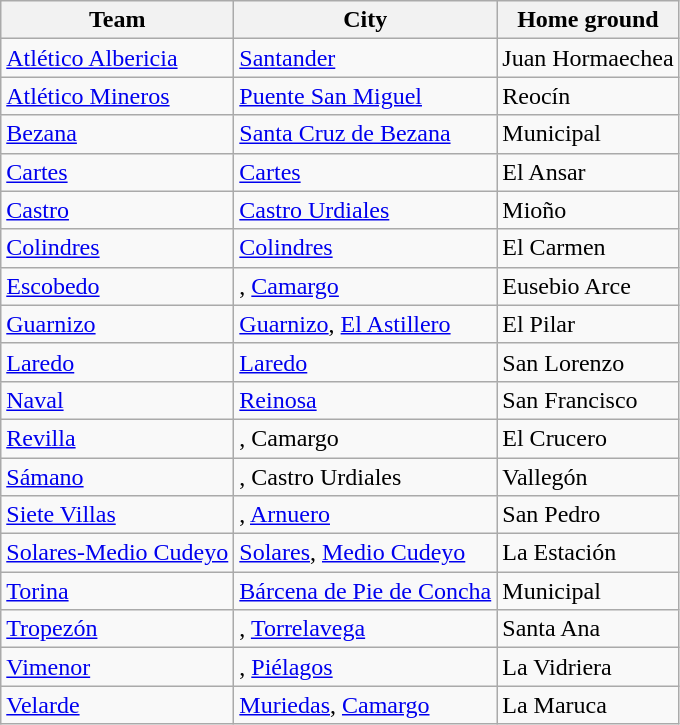<table class="wikitable sortable">
<tr>
<th>Team</th>
<th>City</th>
<th>Home ground</th>
</tr>
<tr>
<td><a href='#'>Atlético Albericia</a></td>
<td><a href='#'>Santander</a></td>
<td>Juan Hormaechea</td>
</tr>
<tr>
<td><a href='#'>Atlético Mineros</a></td>
<td><a href='#'>Puente San Miguel</a></td>
<td>Reocín</td>
</tr>
<tr>
<td><a href='#'>Bezana</a></td>
<td><a href='#'>Santa Cruz de Bezana</a></td>
<td>Municipal</td>
</tr>
<tr>
<td><a href='#'>Cartes</a></td>
<td><a href='#'>Cartes</a></td>
<td>El Ansar</td>
</tr>
<tr>
<td><a href='#'>Castro</a></td>
<td><a href='#'>Castro Urdiales</a></td>
<td>Mioño</td>
</tr>
<tr>
<td><a href='#'>Colindres</a></td>
<td><a href='#'>Colindres</a></td>
<td>El Carmen</td>
</tr>
<tr>
<td><a href='#'>Escobedo</a></td>
<td>, <a href='#'>Camargo</a></td>
<td>Eusebio Arce</td>
</tr>
<tr>
<td><a href='#'>Guarnizo</a></td>
<td><a href='#'>Guarnizo</a>, <a href='#'>El Astillero</a></td>
<td>El Pilar</td>
</tr>
<tr>
<td><a href='#'>Laredo</a></td>
<td><a href='#'>Laredo</a></td>
<td>San Lorenzo</td>
</tr>
<tr>
<td><a href='#'>Naval</a></td>
<td><a href='#'>Reinosa</a></td>
<td>San Francisco</td>
</tr>
<tr>
<td><a href='#'>Revilla</a></td>
<td>, Camargo</td>
<td>El Crucero</td>
</tr>
<tr>
<td><a href='#'>Sámano</a></td>
<td>, Castro Urdiales</td>
<td>Vallegón</td>
</tr>
<tr>
<td><a href='#'>Siete Villas</a></td>
<td>, <a href='#'>Arnuero</a></td>
<td>San Pedro</td>
</tr>
<tr>
<td><a href='#'>Solares-Medio Cudeyo</a></td>
<td><a href='#'>Solares</a>, <a href='#'>Medio Cudeyo</a></td>
<td>La Estación</td>
</tr>
<tr>
<td><a href='#'>Torina</a></td>
<td><a href='#'>Bárcena de Pie de Concha</a></td>
<td>Municipal</td>
</tr>
<tr>
<td><a href='#'>Tropezón</a></td>
<td>, <a href='#'>Torrelavega</a></td>
<td>Santa Ana</td>
</tr>
<tr>
<td><a href='#'>Vimenor</a></td>
<td>, <a href='#'>Piélagos</a></td>
<td>La Vidriera</td>
</tr>
<tr>
<td><a href='#'>Velarde</a></td>
<td><a href='#'>Muriedas</a>, <a href='#'>Camargo</a></td>
<td>La Maruca</td>
</tr>
</table>
